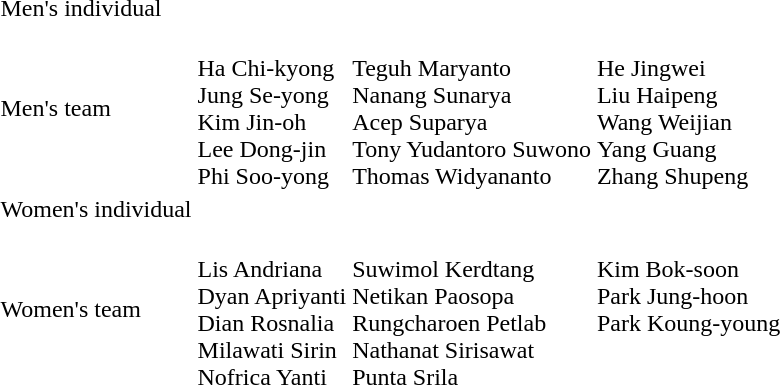<table>
<tr>
<td>Men's individual</td>
<td></td>
<td></td>
<td></td>
</tr>
<tr>
<td>Men's team</td>
<td><br>Ha Chi-kyong<br>Jung Se-yong<br>Kim Jin-oh<br>Lee Dong-jin<br>Phi Soo-yong</td>
<td><br>Teguh Maryanto<br>Nanang Sunarya<br>Acep Suparya<br>Tony Yudantoro Suwono<br>Thomas Widyananto</td>
<td><br>He Jingwei<br>Liu Haipeng<br>Wang Weijian<br>Yang Guang<br>Zhang Shupeng</td>
</tr>
<tr>
<td>Women's individual</td>
<td></td>
<td></td>
<td></td>
</tr>
<tr>
<td>Women's team</td>
<td><br>Lis Andriana<br>Dyan Apriyanti<br>Dian Rosnalia<br>Milawati Sirin<br>Nofrica Yanti</td>
<td><br>Suwimol Kerdtang<br>Netikan Paosopa<br>Rungcharoen Petlab<br>Nathanat Sirisawat<br>Punta Srila</td>
<td valign=top><br>Kim Bok-soon<br>Park Jung-hoon<br>Park Koung-young</td>
</tr>
</table>
